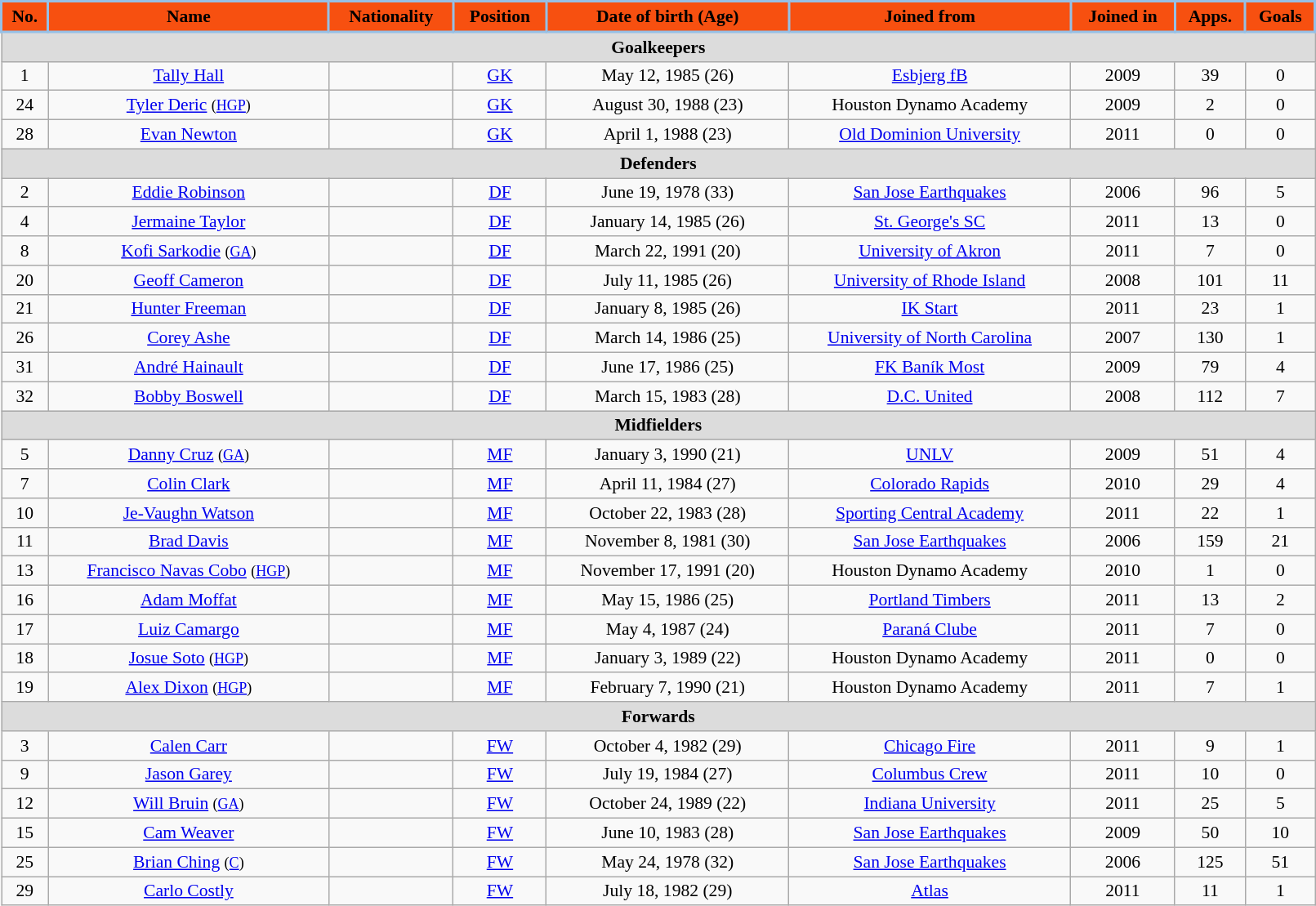<table class="wikitable" style="text-align:center; font-size:90%; width:85%;">
<tr>
<th style="background:#F75010; color:#000; text-align:center; border:2px solid #96C0E6;" scope="col">No.</th>
<th style="background:#F75010; color:#000; text-align:center; border:2px solid #96C0E6;" scope="col">Name</th>
<th style="background:#F75010; color:#000; text-align:center; border:2px solid #96C0E6;" scope="col">Nationality</th>
<th style="background:#F75010; color:#000; text-align:center; border:2px solid #96C0E6;" scope="col">Position</th>
<th style="background:#F75010; color:#000; text-align:center; border:2px solid #96C0E6;" scope="col">Date of birth (Age)</th>
<th style="background:#F75010; color:#000; text-align:center; border:2px solid #96C0E6;" scope="col">Joined from</th>
<th style="background:#F75010; color:#000; text-align:center; border:2px solid #96C0E6;" scope="col">Joined in</th>
<th style="background:#F75010; color:#000; text-align:center; border:2px solid #96C0E6;" scope="col">Apps.</th>
<th style="background:#F75010; color:#000; text-align:center; border:2px solid #96C0E6;" scope="col">Goals</th>
</tr>
<tr>
<th colspan="9" style="background:#dcdcdc; text-align:center;">Goalkeepers</th>
</tr>
<tr>
<td>1</td>
<td><a href='#'>Tally Hall</a></td>
<td></td>
<td><a href='#'>GK</a></td>
<td>May 12, 1985 (26)</td>
<td><a href='#'>Esbjerg fB</a></td>
<td>2009</td>
<td>39</td>
<td>0</td>
</tr>
<tr>
<td>24</td>
<td><a href='#'>Tyler Deric</a> <small>(<a href='#'>HGP</a>)</small></td>
<td></td>
<td><a href='#'>GK</a></td>
<td>August 30, 1988 (23)</td>
<td>Houston Dynamo Academy</td>
<td>2009</td>
<td>2</td>
<td>0</td>
</tr>
<tr>
<td>28</td>
<td><a href='#'>Evan Newton</a></td>
<td></td>
<td><a href='#'>GK</a></td>
<td>April 1, 1988 (23)</td>
<td><a href='#'>Old Dominion University</a></td>
<td>2011</td>
<td>0</td>
<td>0</td>
</tr>
<tr>
<th colspan="9" style="background:#dcdcdc; text-align:center;">Defenders</th>
</tr>
<tr>
<td>2</td>
<td><a href='#'>Eddie Robinson</a></td>
<td></td>
<td><a href='#'>DF</a></td>
<td>June 19, 1978 (33)</td>
<td><a href='#'>San Jose Earthquakes</a></td>
<td>2006</td>
<td>96</td>
<td>5</td>
</tr>
<tr>
<td>4</td>
<td><a href='#'>Jermaine Taylor</a></td>
<td></td>
<td><a href='#'>DF</a></td>
<td>January 14, 1985 (26)</td>
<td><a href='#'>St. George's SC</a></td>
<td>2011</td>
<td>13</td>
<td>0</td>
</tr>
<tr>
<td>8</td>
<td><a href='#'>Kofi Sarkodie</a> <small>(<a href='#'>GA</a>)</small></td>
<td></td>
<td><a href='#'>DF</a></td>
<td>March 22, 1991 (20)</td>
<td><a href='#'>University of Akron</a></td>
<td>2011</td>
<td>7</td>
<td>0</td>
</tr>
<tr>
<td>20</td>
<td><a href='#'>Geoff Cameron</a></td>
<td></td>
<td><a href='#'>DF</a></td>
<td>July 11, 1985 (26)</td>
<td><a href='#'>University of Rhode Island</a></td>
<td>2008</td>
<td>101</td>
<td>11</td>
</tr>
<tr>
<td>21</td>
<td><a href='#'>Hunter Freeman</a></td>
<td></td>
<td><a href='#'>DF</a></td>
<td>January 8, 1985 (26)</td>
<td><a href='#'>IK Start</a></td>
<td>2011</td>
<td>23</td>
<td>1</td>
</tr>
<tr>
<td>26</td>
<td><a href='#'>Corey Ashe</a></td>
<td></td>
<td><a href='#'>DF</a></td>
<td>March 14, 1986 (25)</td>
<td><a href='#'>University of North Carolina</a></td>
<td>2007</td>
<td>130</td>
<td>1</td>
</tr>
<tr>
<td>31</td>
<td><a href='#'>André Hainault</a></td>
<td></td>
<td><a href='#'>DF</a></td>
<td>June 17, 1986 (25)</td>
<td><a href='#'>FK Baník Most</a></td>
<td>2009</td>
<td>79</td>
<td>4</td>
</tr>
<tr>
<td>32</td>
<td><a href='#'>Bobby Boswell</a></td>
<td></td>
<td><a href='#'>DF</a></td>
<td>March 15, 1983 (28)</td>
<td><a href='#'>D.C. United</a></td>
<td>2008</td>
<td>112</td>
<td>7</td>
</tr>
<tr>
<th colspan="9" style="background:#dcdcdc; text-align:center;">Midfielders</th>
</tr>
<tr>
<td>5</td>
<td><a href='#'>Danny Cruz</a> <small>(<a href='#'>GA</a>)</small></td>
<td></td>
<td><a href='#'>MF</a></td>
<td>January 3, 1990 (21)</td>
<td><a href='#'>UNLV</a></td>
<td>2009</td>
<td>51</td>
<td>4</td>
</tr>
<tr>
<td>7</td>
<td><a href='#'>Colin Clark</a></td>
<td></td>
<td><a href='#'>MF</a></td>
<td>April 11, 1984 (27)</td>
<td><a href='#'>Colorado Rapids</a></td>
<td>2010</td>
<td>29</td>
<td>4</td>
</tr>
<tr>
<td>10</td>
<td><a href='#'>Je-Vaughn Watson</a></td>
<td></td>
<td><a href='#'>MF</a></td>
<td>October 22, 1983 (28)</td>
<td><a href='#'>Sporting Central Academy</a></td>
<td>2011</td>
<td>22</td>
<td>1</td>
</tr>
<tr>
<td>11</td>
<td><a href='#'>Brad Davis</a></td>
<td></td>
<td><a href='#'>MF</a></td>
<td>November 8, 1981 (30)</td>
<td><a href='#'>San Jose Earthquakes</a></td>
<td>2006</td>
<td>159</td>
<td>21</td>
</tr>
<tr>
<td>13</td>
<td><a href='#'>Francisco Navas Cobo</a> <small>(<a href='#'>HGP</a>)</small></td>
<td></td>
<td><a href='#'>MF</a></td>
<td>November 17, 1991 (20)</td>
<td>Houston Dynamo Academy</td>
<td>2010</td>
<td>1</td>
<td>0</td>
</tr>
<tr>
<td>16</td>
<td><a href='#'>Adam Moffat</a></td>
<td></td>
<td><a href='#'>MF</a></td>
<td>May 15, 1986 (25)</td>
<td><a href='#'>Portland Timbers</a></td>
<td>2011</td>
<td>13</td>
<td>2</td>
</tr>
<tr>
<td>17</td>
<td><a href='#'>Luiz Camargo</a></td>
<td></td>
<td><a href='#'>MF</a></td>
<td>May 4, 1987 (24)</td>
<td><a href='#'>Paraná Clube</a></td>
<td>2011</td>
<td>7</td>
<td>0</td>
</tr>
<tr>
<td>18</td>
<td><a href='#'>Josue Soto</a> <small>(<a href='#'>HGP</a>)</small></td>
<td></td>
<td><a href='#'>MF</a></td>
<td>January 3, 1989 (22)</td>
<td>Houston Dynamo Academy</td>
<td>2011</td>
<td>0</td>
<td>0</td>
</tr>
<tr>
<td>19</td>
<td><a href='#'>Alex Dixon</a> <small>(<a href='#'>HGP</a>)</small></td>
<td></td>
<td><a href='#'>MF</a></td>
<td>February 7, 1990 (21)</td>
<td>Houston Dynamo Academy</td>
<td>2011</td>
<td>7</td>
<td>1</td>
</tr>
<tr>
<th colspan="9" style="background:#dcdcdc; text-align:center;">Forwards</th>
</tr>
<tr>
<td>3</td>
<td><a href='#'>Calen Carr</a></td>
<td></td>
<td><a href='#'>FW</a></td>
<td>October 4, 1982 (29)</td>
<td><a href='#'>Chicago Fire</a></td>
<td>2011</td>
<td>9</td>
<td>1</td>
</tr>
<tr>
<td>9</td>
<td><a href='#'>Jason Garey</a></td>
<td></td>
<td><a href='#'>FW</a></td>
<td>July 19, 1984 (27)</td>
<td><a href='#'>Columbus Crew</a></td>
<td>2011</td>
<td>10</td>
<td>0</td>
</tr>
<tr>
<td>12</td>
<td><a href='#'>Will Bruin</a> <small>(<a href='#'>GA</a>)</small></td>
<td></td>
<td><a href='#'>FW</a></td>
<td>October 24, 1989 (22)</td>
<td><a href='#'>Indiana University</a></td>
<td>2011</td>
<td>25</td>
<td>5</td>
</tr>
<tr>
<td>15</td>
<td><a href='#'>Cam Weaver</a></td>
<td></td>
<td><a href='#'>FW</a></td>
<td>June 10, 1983 (28)</td>
<td><a href='#'>San Jose Earthquakes</a></td>
<td>2009</td>
<td>50</td>
<td>10</td>
</tr>
<tr>
<td>25</td>
<td><a href='#'>Brian Ching</a> <small>(<a href='#'>C</a>)</small></td>
<td></td>
<td><a href='#'>FW</a></td>
<td>May 24, 1978 (32)</td>
<td><a href='#'>San Jose Earthquakes</a></td>
<td>2006</td>
<td>125</td>
<td>51</td>
</tr>
<tr>
<td>29</td>
<td><a href='#'>Carlo Costly</a></td>
<td></td>
<td><a href='#'>FW</a></td>
<td>July 18, 1982 (29)</td>
<td><a href='#'>Atlas</a></td>
<td>2011</td>
<td>11</td>
<td>1</td>
</tr>
</table>
